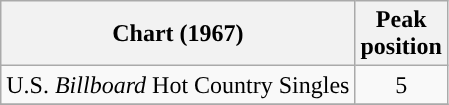<table class="wikitable sortable">
<tr>
<th align="left">Chart (1967)</th>
<th align="center">Peak<br>position</th>
</tr>
<tr>
<td align="left">U.S. <em>Billboard</em> Hot Country Singles</td>
<td align="center">5</td>
</tr>
<tr>
</tr>
</table>
